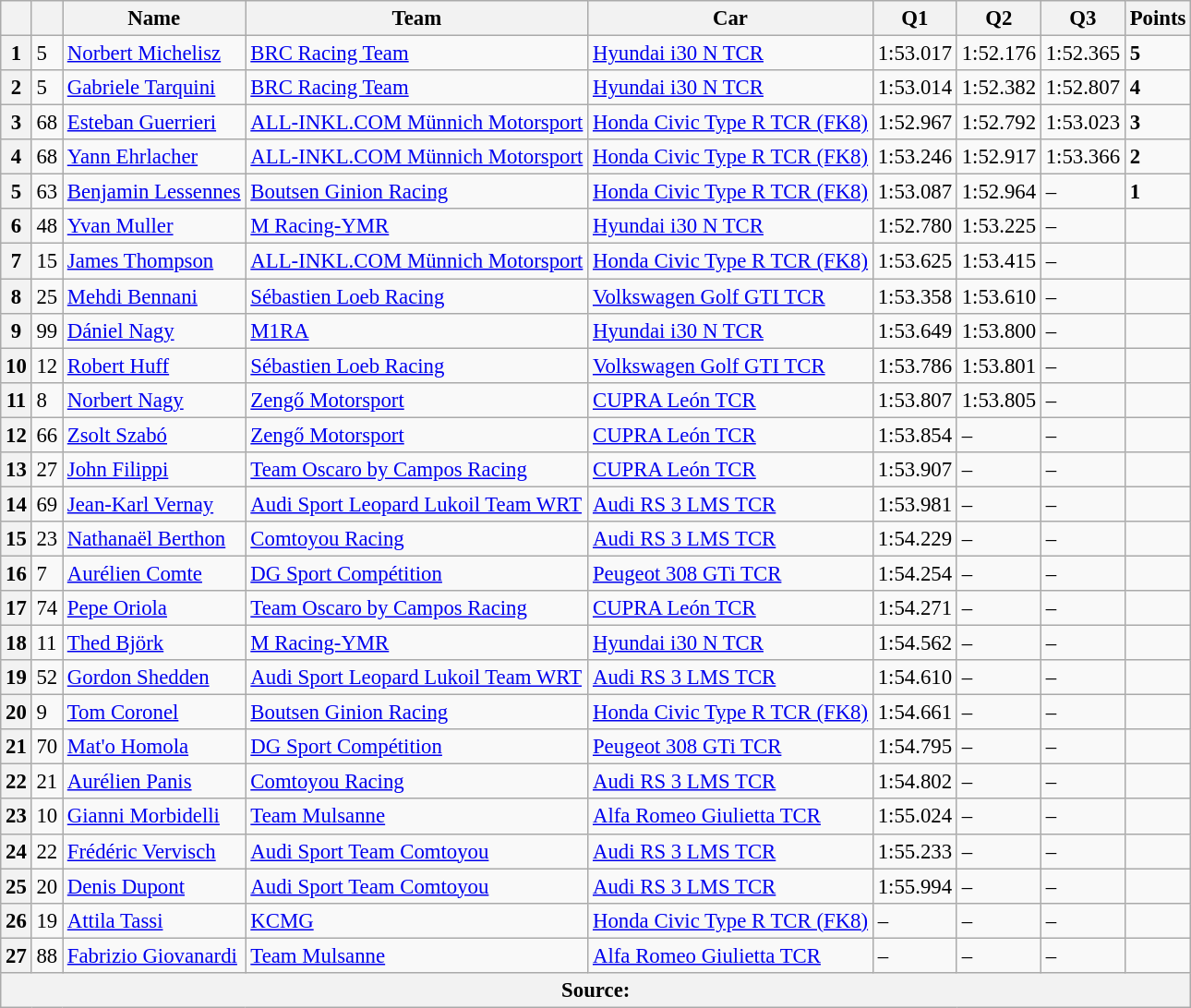<table class="wikitable sortable" style="font-size: 95%;">
<tr>
<th></th>
<th></th>
<th>Name</th>
<th>Team</th>
<th>Car</th>
<th>Q1</th>
<th>Q2</th>
<th>Q3</th>
<th>Points</th>
</tr>
<tr>
<th>1</th>
<td>5</td>
<td> <a href='#'>Norbert Michelisz</a></td>
<td><a href='#'>BRC Racing Team</a></td>
<td><a href='#'>Hyundai i30 N TCR</a></td>
<td>1:53.017</td>
<td>1:52.176</td>
<td>1:52.365</td>
<td><strong>5</strong></td>
</tr>
<tr>
<th>2</th>
<td>5</td>
<td> <a href='#'>Gabriele Tarquini</a></td>
<td><a href='#'>BRC Racing Team</a></td>
<td><a href='#'>Hyundai i30 N TCR</a></td>
<td>1:53.014</td>
<td>1:52.382</td>
<td>1:52.807</td>
<td><strong>4</strong></td>
</tr>
<tr>
<th>3</th>
<td>68</td>
<td> <a href='#'>Esteban Guerrieri</a></td>
<td><a href='#'>ALL-INKL.COM Münnich Motorsport</a></td>
<td><a href='#'>Honda Civic Type R TCR (FK8)</a></td>
<td>1:52.967</td>
<td>1:52.792</td>
<td>1:53.023</td>
<td><strong>3</strong></td>
</tr>
<tr>
<th>4</th>
<td>68</td>
<td> <a href='#'>Yann Ehrlacher</a></td>
<td><a href='#'>ALL-INKL.COM Münnich Motorsport</a></td>
<td><a href='#'>Honda Civic Type R TCR (FK8)</a></td>
<td>1:53.246</td>
<td>1:52.917</td>
<td>1:53.366</td>
<td><strong>2</strong></td>
</tr>
<tr>
<th>5</th>
<td>63</td>
<td> <a href='#'>Benjamin Lessennes</a></td>
<td><a href='#'>Boutsen Ginion Racing</a></td>
<td><a href='#'>Honda Civic Type R TCR (FK8)</a></td>
<td>1:53.087</td>
<td>1:52.964</td>
<td>–</td>
<td><strong>1</strong></td>
</tr>
<tr>
<th>6</th>
<td>48</td>
<td> <a href='#'>Yvan Muller</a></td>
<td><a href='#'>M Racing-YMR</a></td>
<td><a href='#'>Hyundai i30 N TCR</a></td>
<td>1:52.780</td>
<td>1:53.225</td>
<td>–</td>
<td></td>
</tr>
<tr>
<th>7</th>
<td>15</td>
<td> <a href='#'>James Thompson</a></td>
<td><a href='#'>ALL-INKL.COM Münnich Motorsport</a></td>
<td><a href='#'>Honda Civic Type R TCR (FK8)</a></td>
<td>1:53.625</td>
<td>1:53.415</td>
<td>–</td>
<td></td>
</tr>
<tr>
<th>8</th>
<td>25</td>
<td> <a href='#'>Mehdi Bennani</a></td>
<td><a href='#'>Sébastien Loeb Racing</a></td>
<td><a href='#'>Volkswagen Golf GTI TCR</a></td>
<td>1:53.358</td>
<td>1:53.610</td>
<td>–</td>
<td></td>
</tr>
<tr>
<th>9</th>
<td>99</td>
<td> <a href='#'>Dániel Nagy</a></td>
<td><a href='#'>M1RA</a></td>
<td><a href='#'>Hyundai i30 N TCR</a></td>
<td>1:53.649</td>
<td>1:53.800</td>
<td>–</td>
<td></td>
</tr>
<tr>
<th>10</th>
<td>12</td>
<td> <a href='#'>Robert Huff</a></td>
<td><a href='#'>Sébastien Loeb Racing</a></td>
<td><a href='#'>Volkswagen Golf GTI TCR</a></td>
<td>1:53.786</td>
<td>1:53.801</td>
<td>–</td>
<td></td>
</tr>
<tr>
<th>11</th>
<td>8</td>
<td> <a href='#'>Norbert Nagy</a></td>
<td><a href='#'>Zengő Motorsport</a></td>
<td><a href='#'>CUPRA León TCR</a></td>
<td>1:53.807</td>
<td>1:53.805</td>
<td>–</td>
<td></td>
</tr>
<tr>
<th>12</th>
<td>66</td>
<td> <a href='#'>Zsolt Szabó</a></td>
<td><a href='#'>Zengő Motorsport</a></td>
<td><a href='#'>CUPRA León TCR</a></td>
<td>1:53.854</td>
<td>–</td>
<td>–</td>
<td></td>
</tr>
<tr>
<th>13</th>
<td>27</td>
<td> <a href='#'>John Filippi</a></td>
<td><a href='#'>Team Oscaro by Campos Racing</a></td>
<td><a href='#'>CUPRA León TCR</a></td>
<td>1:53.907</td>
<td>–</td>
<td>–</td>
<td></td>
</tr>
<tr>
<th>14</th>
<td>69</td>
<td> <a href='#'>Jean-Karl Vernay</a></td>
<td><a href='#'>Audi Sport Leopard Lukoil Team WRT</a></td>
<td><a href='#'>Audi RS 3 LMS TCR</a></td>
<td>1:53.981</td>
<td>–</td>
<td>–</td>
<td></td>
</tr>
<tr>
<th>15</th>
<td>23</td>
<td> <a href='#'>Nathanaël Berthon</a></td>
<td><a href='#'>Comtoyou Racing</a></td>
<td><a href='#'>Audi RS 3 LMS TCR</a></td>
<td>1:54.229</td>
<td>–</td>
<td>–</td>
<td></td>
</tr>
<tr>
<th>16</th>
<td>7</td>
<td> <a href='#'>Aurélien Comte</a></td>
<td><a href='#'>DG Sport Compétition</a></td>
<td><a href='#'>Peugeot 308 GTi TCR</a></td>
<td>1:54.254</td>
<td>–</td>
<td>–</td>
<td></td>
</tr>
<tr>
<th>17</th>
<td>74</td>
<td> <a href='#'>Pepe Oriola</a></td>
<td><a href='#'>Team Oscaro by Campos Racing</a></td>
<td><a href='#'>CUPRA León TCR</a></td>
<td>1:54.271</td>
<td>–</td>
<td>–</td>
<td></td>
</tr>
<tr>
<th>18</th>
<td>11</td>
<td> <a href='#'>Thed Björk</a></td>
<td><a href='#'>M Racing-YMR</a></td>
<td><a href='#'>Hyundai i30 N TCR</a></td>
<td>1:54.562</td>
<td>–</td>
<td>–</td>
<td></td>
</tr>
<tr>
<th>19</th>
<td>52</td>
<td> <a href='#'>Gordon Shedden</a></td>
<td><a href='#'>Audi Sport Leopard Lukoil Team WRT</a></td>
<td><a href='#'>Audi RS 3 LMS TCR</a></td>
<td>1:54.610</td>
<td>–</td>
<td>–</td>
<td></td>
</tr>
<tr>
<th>20</th>
<td>9</td>
<td> <a href='#'>Tom Coronel</a></td>
<td><a href='#'>Boutsen Ginion Racing</a></td>
<td><a href='#'>Honda Civic Type R TCR (FK8)</a></td>
<td>1:54.661</td>
<td>–</td>
<td>–</td>
<td></td>
</tr>
<tr>
<th>21</th>
<td>70</td>
<td> <a href='#'>Mat'o Homola</a></td>
<td><a href='#'>DG Sport Compétition</a></td>
<td><a href='#'>Peugeot 308 GTi TCR</a></td>
<td>1:54.795</td>
<td>–</td>
<td>–</td>
<td></td>
</tr>
<tr>
<th>22</th>
<td>21</td>
<td> <a href='#'>Aurélien Panis</a></td>
<td><a href='#'>Comtoyou Racing</a></td>
<td><a href='#'>Audi RS 3 LMS TCR</a></td>
<td>1:54.802</td>
<td>–</td>
<td>–</td>
<td></td>
</tr>
<tr>
<th>23</th>
<td>10</td>
<td> <a href='#'>Gianni Morbidelli</a></td>
<td><a href='#'>Team Mulsanne</a></td>
<td><a href='#'>Alfa Romeo Giulietta TCR</a></td>
<td>1:55.024</td>
<td>–</td>
<td>–</td>
<td></td>
</tr>
<tr>
<th>24</th>
<td>22</td>
<td> <a href='#'>Frédéric Vervisch</a></td>
<td><a href='#'>Audi Sport Team Comtoyou</a></td>
<td><a href='#'>Audi RS 3 LMS TCR</a></td>
<td>1:55.233</td>
<td>–</td>
<td>–</td>
<td></td>
</tr>
<tr>
<th>25</th>
<td>20</td>
<td> <a href='#'>Denis Dupont</a></td>
<td><a href='#'>Audi Sport Team Comtoyou</a></td>
<td><a href='#'>Audi RS 3 LMS TCR</a></td>
<td>1:55.994</td>
<td>–</td>
<td>–</td>
<td></td>
</tr>
<tr>
<th>26</th>
<td>19</td>
<td> <a href='#'>Attila Tassi</a></td>
<td><a href='#'>KCMG</a></td>
<td><a href='#'>Honda Civic Type R TCR (FK8)</a></td>
<td>–</td>
<td>–</td>
<td>–</td>
<td></td>
</tr>
<tr>
<th>27</th>
<td>88</td>
<td> <a href='#'>Fabrizio Giovanardi</a></td>
<td><a href='#'>Team Mulsanne</a></td>
<td><a href='#'>Alfa Romeo Giulietta TCR</a></td>
<td>–</td>
<td>–</td>
<td>–</td>
<td></td>
</tr>
<tr>
<th colspan=9>Source:</th>
</tr>
</table>
